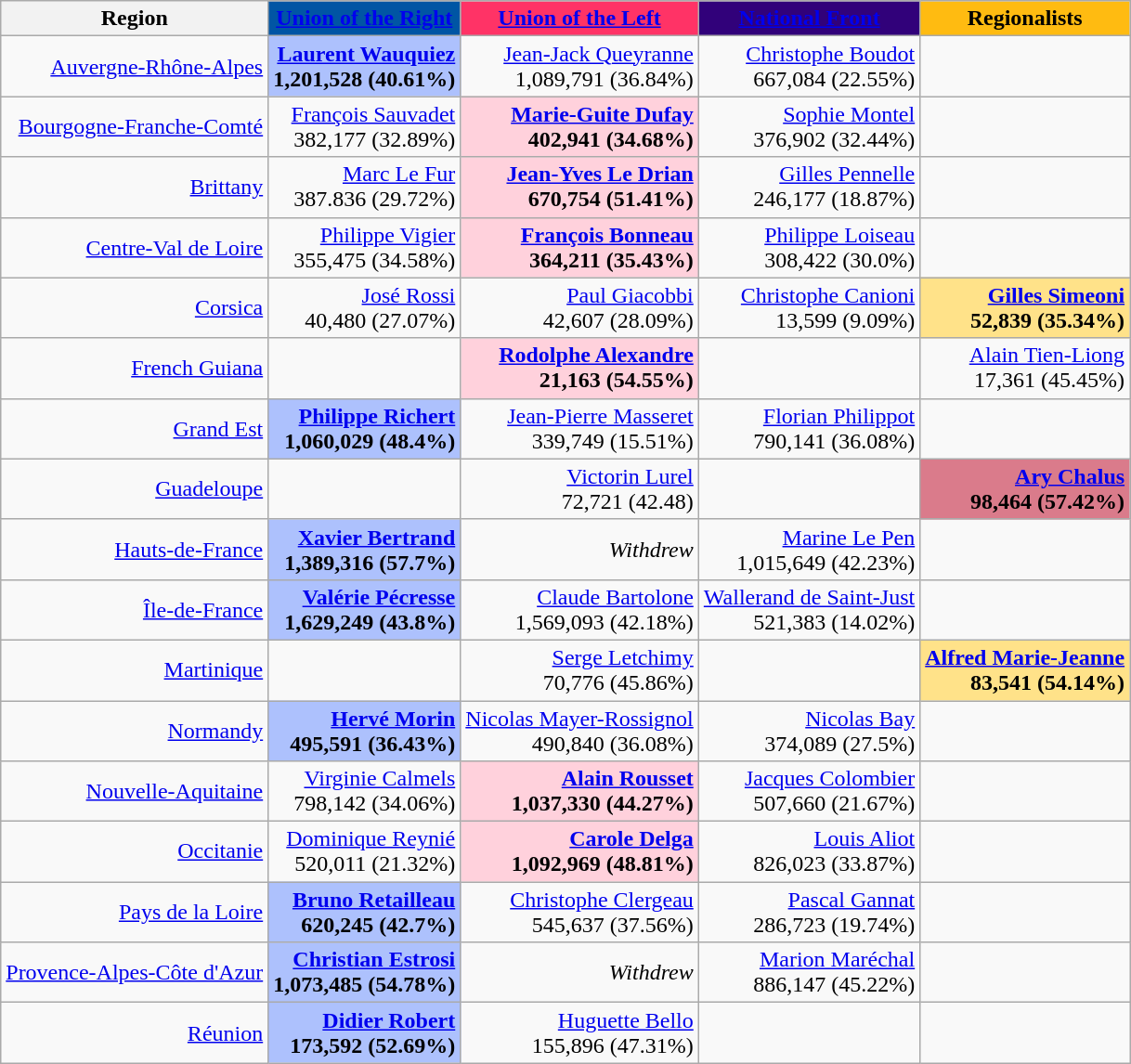<table class="wikitable collapsible sortable" style="text-align:right;">
<tr>
<th>Region</th>
<th style="background-color:#0055A4"><a href='#'><span>Union of the Right</span></a></th>
<th style="background-color:#ff3366"><a href='#'><span>Union of the Left</span></a></th>
<th style="background-color:#31017a"><a href='#'><span>National Front</span></a></th>
<th style="background-color:#ffbb11"><span>Regionalists</span></th>
</tr>
<tr>
<td><a href='#'>Auvergne-Rhône-Alpes</a></td>
<td style="background-color:#adc1fd" data-sort-value="40.61"><strong><a href='#'>Laurent Wauquiez</a> <br> 1,201,528 (40.61%)</strong></td>
<td data-sort-value="36.84"><a href='#'>Jean-Jack Queyranne</a> <br> 1,089,791 (36.84%)</td>
<td data-sort-value="22.55"><a href='#'>Christophe Boudot</a> <br> 667,084 (22.55%)</td>
<td></td>
</tr>
<tr>
<td><a href='#'>Bourgogne-Franche-Comté</a></td>
<td data-sort-value="32.89"><a href='#'>François Sauvadet</a> <br> 382,177 (32.89%)</td>
<td style="background-color:#ffd1dc" data-sort-value="34.68"><strong><a href='#'>Marie-Guite Dufay</a> <br> 402,941 (34.68%)</strong></td>
<td data-sort-value="32.44"><a href='#'>Sophie Montel</a> <br> 376,902 (32.44%)</td>
<td></td>
</tr>
<tr>
<td><a href='#'>Brittany</a></td>
<td data-sort-value="29.72"><a href='#'>Marc Le Fur</a> <br> 387.836 (29.72%)</td>
<td style="background-color:#ffd1dc" data-sort-value="51.41"><strong><a href='#'>Jean-Yves Le Drian</a> <br> 670,754 (51.41%)</strong></td>
<td data-sort-value="18.87"><a href='#'>Gilles Pennelle</a> <br> 246,177 (18.87%)</td>
<td></td>
</tr>
<tr>
<td><a href='#'>Centre-Val de Loire</a></td>
<td data-sort-value="34.58"><a href='#'>Philippe Vigier</a> <br> 355,475 (34.58%)</td>
<td style="background-color:#ffd1dc" data-sort-value="35.43"><strong><a href='#'>François Bonneau</a> <br> 364,211 (35.43%)</strong></td>
<td data-sort-value="30.0"><a href='#'>Philippe Loiseau</a> <br> 308,422 (30.0%)</td>
<td></td>
</tr>
<tr>
<td><a href='#'>Corsica</a></td>
<td data-sort-value="27.07"><a href='#'>José Rossi</a> <br> 40,480 (27.07%)</td>
<td data-sort-value="28.09"><a href='#'>Paul Giacobbi</a> <br> 42,607 (28.09%)</td>
<td data-sort-value="9.09"><a href='#'>Christophe Canioni</a> <br> 13,599 (9.09%)</td>
<td style="background-color:#ffe289" data-sort-value="35.34"><strong><a href='#'>Gilles Simeoni</a> <br> 52,839 (35.34%)</strong></td>
</tr>
<tr>
<td><a href='#'>French Guiana</a></td>
<td></td>
<td style="background-color:#ffd1dc" data-sort-value="54.55"><strong><a href='#'>Rodolphe Alexandre</a> <br> 21,163 (54.55%)</strong></td>
<td></td>
<td data-sort-value="45.45"><a href='#'>Alain Tien-Liong</a> <br> 17,361 (45.45%)</td>
</tr>
<tr>
<td><a href='#'>Grand Est</a></td>
<td style="background-color:#adc1fd" data-sort-value="48.4"><strong><a href='#'>Philippe Richert</a> <br> 1,060,029 (48.4%)</strong></td>
<td data-sort-value="15.51"><a href='#'>Jean-Pierre Masseret</a> <br> 339,749 (15.51%)</td>
<td data-sort-value="36.08"><a href='#'>Florian Philippot</a> <br> 790,141 (36.08%)</td>
<td></td>
</tr>
<tr>
<td><a href='#'>Guadeloupe</a></td>
<td></td>
<td data-sort-value="42.48"><a href='#'>Victorin Lurel</a> <br> 72,721 (42.48)</td>
<td></td>
<td style="background-color:#DA7B8B" data-sort-value="57.42"><strong><a href='#'>Ary Chalus</a> <br> 98,464 (57.42%)</strong></td>
</tr>
<tr>
<td><a href='#'>Hauts-de-France</a></td>
<td style="background-color:#adc1fd" data-sort-value="57.7"><strong><a href='#'>Xavier Bertrand</a> <br> 1,389,316 (57.7%)</strong></td>
<td><em>Withdrew</em></td>
<td data-sort-value="42.23"><a href='#'>Marine Le Pen</a> <br> 1,015,649 (42.23%)</td>
<td></td>
</tr>
<tr>
<td><a href='#'>Île-de-France</a></td>
<td style="background-color:#adc1fd" data-sort-value="43.8"><strong><a href='#'>Valérie Pécresse</a> <br> 1,629,249 (43.8%)</strong></td>
<td data-sort-value="42.18"><a href='#'>Claude Bartolone</a> <br> 1,569,093 (42.18%)</td>
<td data-sort-value="14.02"><a href='#'>Wallerand de Saint-Just</a> <br> 521,383 (14.02%)</td>
<td></td>
</tr>
<tr>
<td><a href='#'>Martinique</a></td>
<td></td>
<td data-sort-value="45.86"><a href='#'>Serge Letchimy</a> <br> 70,776 (45.86%)</td>
<td></td>
<td style="background-color:#ffe289" data-sort-value="54.14"><strong><a href='#'>Alfred Marie-Jeanne</a> <br> 83,541 (54.14%)</strong></td>
</tr>
<tr>
<td><a href='#'>Normandy</a></td>
<td style="background-color:#adc1fd" data-sort-value="36.43"><strong><a href='#'>Hervé Morin</a> <br> 495,591 (36.43%)</strong></td>
<td data-sort-value="36.08"><a href='#'>Nicolas Mayer-Rossignol</a> <br> 490,840 (36.08%)</td>
<td data-sort-value="27.5"><a href='#'>Nicolas Bay</a> <br> 374,089 (27.5%)</td>
<td></td>
</tr>
<tr>
<td><a href='#'>Nouvelle-Aquitaine</a></td>
<td data-sort-value="34.06"><a href='#'>Virginie Calmels</a> <br> 798,142 (34.06%)</td>
<td style="background-color:#ffd1dc" data-sort-value="44.27"><strong><a href='#'>Alain Rousset</a> <br> 1,037,330 (44.27%)</strong></td>
<td data-sort-value="21.67"><a href='#'>Jacques Colombier</a> <br> 507,660 (21.67%)</td>
<td></td>
</tr>
<tr>
<td><a href='#'>Occitanie</a></td>
<td data-sort-value="21.32"><a href='#'>Dominique Reynié</a> <br> 520,011 (21.32%)</td>
<td style="background-color:#ffd1dc" data-sort-value="48.81"><strong><a href='#'>Carole Delga</a> <br> 1,092,969 (48.81%)</strong></td>
<td data-sort-value="33.87"><a href='#'>Louis Aliot</a> <br> 826,023 (33.87%)</td>
<td></td>
</tr>
<tr>
<td><a href='#'>Pays de la Loire</a></td>
<td style="background-color:#adc1fd" data-sort-value="42.7"><strong><a href='#'>Bruno Retailleau</a> <br> 620,245 (42.7%)</strong></td>
<td data-sort-value="37.56"><a href='#'>Christophe Clergeau</a> <br> 545,637 (37.56%)</td>
<td data-sort-value="19.74"><a href='#'>Pascal Gannat</a> <br> 286,723 (19.74%)</td>
<td></td>
</tr>
<tr>
<td><a href='#'>Provence-Alpes-Côte d'Azur</a></td>
<td style="background-color:#adc1fd" data-sort-value="54.78"><strong><a href='#'>Christian Estrosi</a> <br> 1,073,485 (54.78%)</strong></td>
<td><em>Withdrew</em></td>
<td data-sort-value="45.22"><a href='#'>Marion Maréchal</a> <br> 886,147 (45.22%)</td>
<td></td>
</tr>
<tr>
<td><a href='#'>Réunion</a></td>
<td style="background-color:#adc1fd" data-sort-value="52.69"><strong><a href='#'>Didier Robert</a> <br> 173,592 (52.69%)</strong></td>
<td data-sort-value="47.31"><a href='#'>Huguette Bello</a> <br> 155,896 (47.31%)</td>
<td></td>
<td></td>
</tr>
</table>
